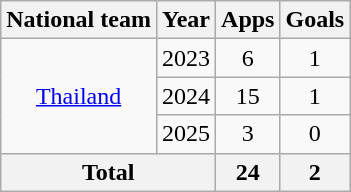<table class="wikitable" style="text-align:center">
<tr>
<th>National team</th>
<th>Year</th>
<th>Apps</th>
<th>Goals</th>
</tr>
<tr>
<td rowspan="3"><a href='#'>Thailand</a></td>
<td>2023</td>
<td>6</td>
<td>1</td>
</tr>
<tr>
<td>2024</td>
<td>15</td>
<td>1</td>
</tr>
<tr>
<td>2025</td>
<td>3</td>
<td>0</td>
</tr>
<tr>
<th colspan="2">Total</th>
<th>24</th>
<th>2</th>
</tr>
</table>
